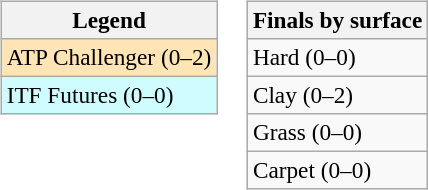<table>
<tr valign=top>
<td><br><table class=wikitable style=font-size:97%>
<tr>
<th>Legend</th>
</tr>
<tr bgcolor=moccasin>
<td>ATP Challenger (0–2)</td>
</tr>
<tr bgcolor=cffcff>
<td>ITF Futures (0–0)</td>
</tr>
</table>
</td>
<td><br><table class=wikitable style=font-size:97%>
<tr>
<th>Finals by surface</th>
</tr>
<tr>
<td>Hard (0–0)</td>
</tr>
<tr>
<td>Clay (0–2)</td>
</tr>
<tr>
<td>Grass (0–0)</td>
</tr>
<tr>
<td>Carpet (0–0)</td>
</tr>
</table>
</td>
</tr>
</table>
